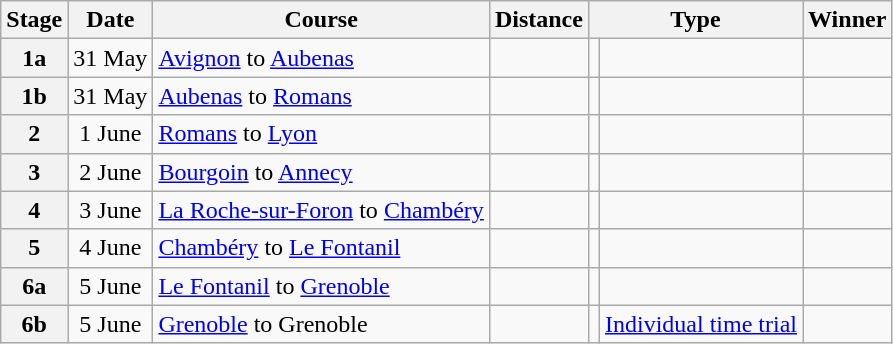<table class="wikitable">
<tr>
<th>Stage</th>
<th>Date</th>
<th>Course</th>
<th>Distance</th>
<th scope="col" colspan="2">Type</th>
<th>Winner</th>
</tr>
<tr>
<th scope="row" style="text-align:center;">1a</th>
<td style="text-align:center;">31 May</td>
<td><a href='#'>Avignon</a> to <a href='#'>Aubenas</a></td>
<td style="text-align:center;"></td>
<td></td>
<td></td>
<td></td>
</tr>
<tr>
<th scope="row" style="text-align:center;">1b</th>
<td style="text-align:center;">31 May</td>
<td><a href='#'>Aubenas</a> to <a href='#'>Romans</a></td>
<td style="text-align:center;"></td>
<td></td>
<td></td>
<td></td>
</tr>
<tr>
<th scope="row" style="text-align:center;">2</th>
<td style="text-align:center;">1 June</td>
<td><a href='#'>Romans</a> to <a href='#'>Lyon</a></td>
<td style="text-align:center;"></td>
<td></td>
<td></td>
<td></td>
</tr>
<tr>
<th scope="row" style="text-align:center;">3</th>
<td style="text-align:center;">2 June</td>
<td><a href='#'>Bourgoin</a> to <a href='#'>Annecy</a></td>
<td style="text-align:center;"></td>
<td></td>
<td></td>
<td></td>
</tr>
<tr>
<th scope="row" style="text-align:center;">4</th>
<td style="text-align:center;">3 June</td>
<td><a href='#'>La Roche-sur-Foron</a> to <a href='#'>Chambéry</a></td>
<td style="text-align:center;"></td>
<td></td>
<td></td>
<td></td>
</tr>
<tr>
<th scope="row" style="text-align:center;">5</th>
<td style="text-align:center;">4 June</td>
<td><a href='#'>Chambéry</a> to <a href='#'>Le Fontanil</a></td>
<td style="text-align:center;"></td>
<td></td>
<td></td>
<td></td>
</tr>
<tr>
<th scope="row" style="text-align:center;">6a</th>
<td style="text-align:center;">5 June</td>
<td><a href='#'>Le Fontanil</a> to <a href='#'>Grenoble</a></td>
<td style="text-align:center;"></td>
<td></td>
<td></td>
<td></td>
</tr>
<tr>
<th scope="row" style="text-align:center;">6b</th>
<td style="text-align:center;">5 June</td>
<td><a href='#'>Grenoble</a> to Grenoble</td>
<td style="text-align:center;"></td>
<td></td>
<td><a href='#'>Individual time trial</a></td>
<td></td>
</tr>
</table>
